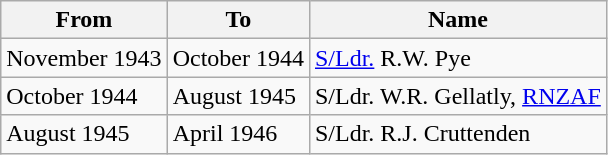<table class="wikitable">
<tr>
<th>From</th>
<th>To</th>
<th>Name</th>
</tr>
<tr>
<td>November 1943</td>
<td>October 1944</td>
<td><a href='#'>S/Ldr.</a> R.W. Pye</td>
</tr>
<tr>
<td>October 1944</td>
<td>August 1945</td>
<td>S/Ldr. W.R. Gellatly, <a href='#'>RNZAF</a></td>
</tr>
<tr>
<td>August 1945</td>
<td>April 1946</td>
<td>S/Ldr. R.J. Cruttenden</td>
</tr>
</table>
